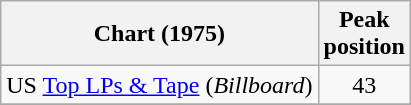<table class="wikitable">
<tr>
<th>Chart (1975)</th>
<th>Peak<br>position</th>
</tr>
<tr>
<td>US <a href='#'>Top LPs & Tape</a> (<em>Billboard</em>)</td>
<td align="center">43</td>
</tr>
<tr>
</tr>
</table>
